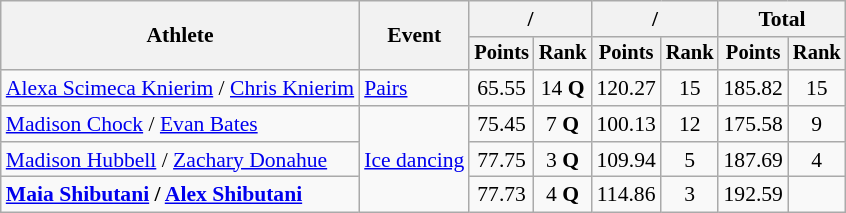<table class=wikitable style=font-size:90%;text-align:center>
<tr>
<th rowspan=2>Athlete</th>
<th rowspan=2>Event</th>
<th colspan=2> / </th>
<th colspan=2> / </th>
<th colspan=2>Total</th>
</tr>
<tr style=font-size:95%>
<th>Points</th>
<th>Rank</th>
<th>Points</th>
<th>Rank</th>
<th>Points</th>
<th>Rank</th>
</tr>
<tr>
<td align=left><a href='#'>Alexa Scimeca Knierim</a> / <a href='#'>Chris Knierim</a></td>
<td align=left><a href='#'>Pairs</a></td>
<td>65.55</td>
<td>14 <strong>Q</strong></td>
<td>120.27</td>
<td>15</td>
<td>185.82</td>
<td>15</td>
</tr>
<tr>
<td align=left><a href='#'>Madison Chock</a> / <a href='#'>Evan Bates</a></td>
<td style="text-align:left;" rowspan="3"><a href='#'>Ice dancing</a></td>
<td>75.45</td>
<td>7 <strong>Q</strong></td>
<td>100.13</td>
<td>12</td>
<td>175.58</td>
<td>9</td>
</tr>
<tr>
<td align=left><a href='#'>Madison Hubbell</a> / <a href='#'>Zachary Donahue</a></td>
<td>77.75</td>
<td>3 <strong>Q</strong></td>
<td>109.94</td>
<td>5</td>
<td>187.69</td>
<td>4</td>
</tr>
<tr>
<td align=left><strong><a href='#'>Maia Shibutani</a> / <a href='#'>Alex Shibutani</a></strong></td>
<td>77.73</td>
<td>4 <strong>Q</strong></td>
<td>114.86</td>
<td>3</td>
<td>192.59</td>
<td></td>
</tr>
</table>
